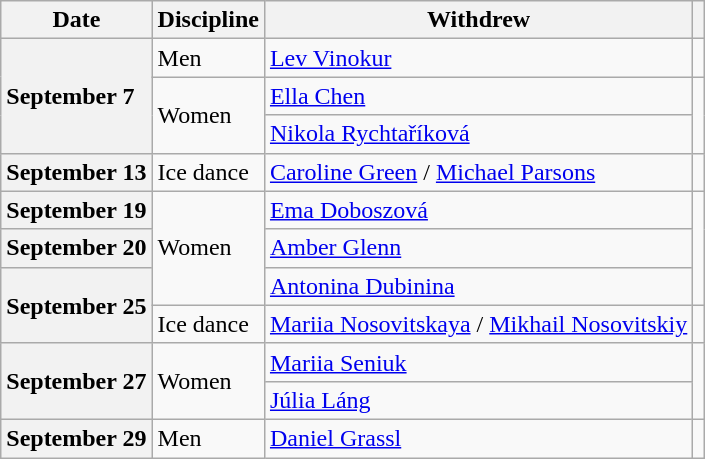<table class="wikitable unsortable">
<tr>
<th scope="col">Date</th>
<th scope="col">Discipline</th>
<th scope="col">Withdrew</th>
<th scope="col"></th>
</tr>
<tr>
<th scope="row" style="text-align:left" rowspan=3>September 7</th>
<td>Men</td>
<td> <a href='#'>Lev Vinokur</a></td>
<td></td>
</tr>
<tr>
<td rowspan=2>Women</td>
<td> <a href='#'>Ella Chen</a></td>
<td rowspan=2></td>
</tr>
<tr>
<td> <a href='#'>Nikola Rychtaříková</a></td>
</tr>
<tr>
<th scope="row" style="text-align:left">September 13</th>
<td>Ice dance</td>
<td> <a href='#'>Caroline Green</a> / <a href='#'>Michael Parsons</a></td>
<td></td>
</tr>
<tr>
<th scope="row" style="text-align:left">September 19</th>
<td rowspan=3>Women</td>
<td> <a href='#'>Ema Doboszová</a></td>
<td rowspan=3></td>
</tr>
<tr>
<th scope="row" style="text-align:left">September 20</th>
<td> <a href='#'>Amber Glenn</a></td>
</tr>
<tr>
<th scope="row" style="text-align:left" rowspan=2>September 25</th>
<td> <a href='#'>Antonina Dubinina</a></td>
</tr>
<tr>
<td>Ice dance</td>
<td> <a href='#'>Mariia Nosovitskaya</a> / <a href='#'>Mikhail Nosovitskiy</a></td>
<td></td>
</tr>
<tr>
<th scope="row" style="text-align:left" rowspan=2>September 27</th>
<td rowspan=2>Women</td>
<td> <a href='#'>Mariia Seniuk</a></td>
<td rowspan=2></td>
</tr>
<tr>
<td> <a href='#'>Júlia Láng</a></td>
</tr>
<tr>
<th scope="row" style="text-align:left">September 29</th>
<td>Men</td>
<td> <a href='#'>Daniel Grassl</a></td>
<td></td>
</tr>
</table>
